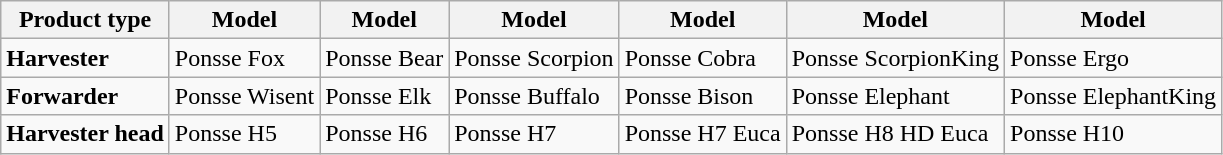<table class="wikitable">
<tr>
<th>Product type</th>
<th>Model</th>
<th>Model</th>
<th>Model</th>
<th>Model</th>
<th>Model</th>
<th>Model</th>
</tr>
<tr>
<td><strong>Harvester</strong></td>
<td>Ponsse Fox</td>
<td>Ponsse Bear</td>
<td>Ponsse Scorpion</td>
<td>Ponsse Cobra</td>
<td>Ponsse ScorpionKing</td>
<td>Ponsse Ergo</td>
</tr>
<tr>
<td><strong>Forwarder</strong></td>
<td>Ponsse Wisent</td>
<td>Ponsse Elk</td>
<td>Ponsse Buffalo</td>
<td>Ponsse Bison</td>
<td>Ponsse Elephant</td>
<td>Ponsse ElephantKing</td>
</tr>
<tr>
<td><strong>Harvester head</strong></td>
<td>Ponsse H5</td>
<td>Ponsse H6</td>
<td>Ponsse H7</td>
<td>Ponsse H7 Euca</td>
<td>Ponsse H8 HD Euca</td>
<td>Ponsse H10</td>
</tr>
</table>
